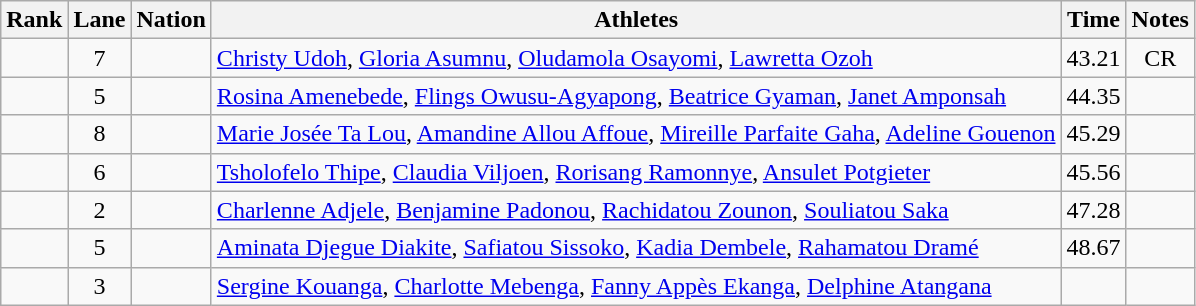<table class="wikitable sortable" style="text-align:center">
<tr>
<th>Rank</th>
<th>Lane</th>
<th>Nation</th>
<th>Athletes</th>
<th>Time</th>
<th>Notes</th>
</tr>
<tr>
<td></td>
<td>7</td>
<td align="left"></td>
<td align="left"><a href='#'>Christy Udoh</a>, <a href='#'>Gloria Asumnu</a>, <a href='#'>Oludamola Osayomi</a>, <a href='#'>Lawretta Ozoh</a></td>
<td>43.21</td>
<td>CR</td>
</tr>
<tr>
<td></td>
<td>5</td>
<td align="left"></td>
<td align="left"><a href='#'>Rosina Amenebede</a>, <a href='#'>Flings Owusu-Agyapong</a>, <a href='#'>Beatrice Gyaman</a>, <a href='#'>Janet Amponsah</a></td>
<td>44.35</td>
<td></td>
</tr>
<tr>
<td></td>
<td>8</td>
<td align="left"></td>
<td align="left"><a href='#'>Marie Josée Ta Lou</a>, <a href='#'>Amandine Allou Affoue</a>, <a href='#'>Mireille Parfaite Gaha</a>, <a href='#'>Adeline Gouenon</a></td>
<td>45.29</td>
<td></td>
</tr>
<tr>
<td></td>
<td>6</td>
<td align="left"></td>
<td align="left"><a href='#'>Tsholofelo Thipe</a>, <a href='#'>Claudia Viljoen</a>, <a href='#'>Rorisang Ramonnye</a>, <a href='#'>Ansulet Potgieter</a></td>
<td>45.56</td>
<td></td>
</tr>
<tr>
<td></td>
<td>2</td>
<td align="left"></td>
<td align="left"><a href='#'>Charlenne Adjele</a>, <a href='#'>Benjamine Padonou</a>, <a href='#'>Rachidatou Zounon</a>, <a href='#'>Souliatou Saka</a></td>
<td>47.28</td>
<td></td>
</tr>
<tr>
<td></td>
<td>5</td>
<td align="left"></td>
<td align="left"><a href='#'>Aminata Djegue Diakite</a>, <a href='#'>Safiatou Sissoko</a>, <a href='#'>Kadia Dembele</a>,  <a href='#'>Rahamatou Dramé</a></td>
<td>48.67</td>
<td></td>
</tr>
<tr>
<td></td>
<td>3</td>
<td align="left"></td>
<td align="left"><a href='#'>Sergine Kouanga</a>, <a href='#'>Charlotte Mebenga</a>, <a href='#'>Fanny Appès Ekanga</a>, <a href='#'>Delphine Atangana</a></td>
<td></td>
<td></td>
</tr>
</table>
